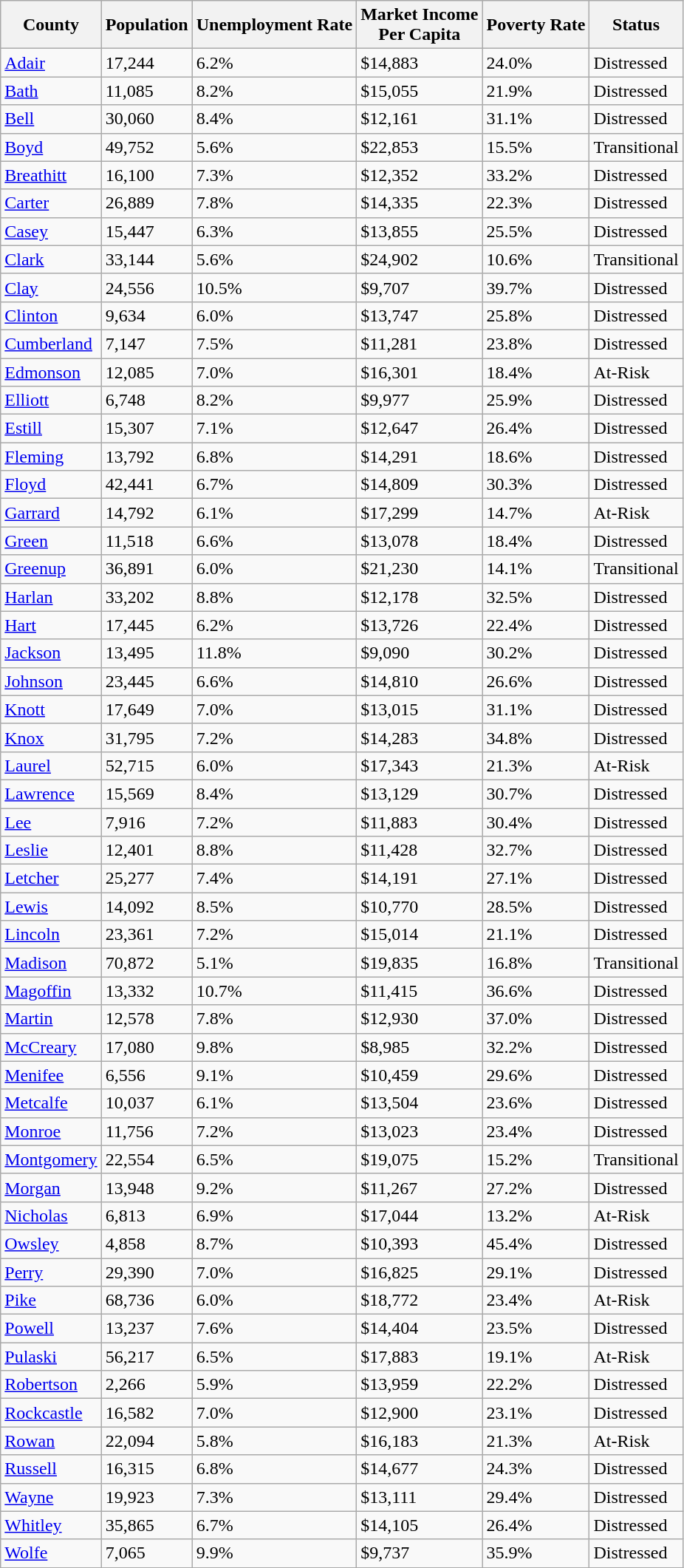<table class="wikitable sortable">
<tr>
<th>County</th>
<th>Population</th>
<th>Unemployment Rate</th>
<th>Market Income<br> Per Capita</th>
<th>Poverty Rate</th>
<th>Status</th>
</tr>
<tr>
<td><a href='#'>Adair</a></td>
<td>17,244</td>
<td>6.2%</td>
<td>$14,883</td>
<td>24.0%</td>
<td>Distressed</td>
</tr>
<tr>
<td><a href='#'>Bath</a></td>
<td>11,085</td>
<td>8.2%</td>
<td>$15,055</td>
<td>21.9%</td>
<td>Distressed</td>
</tr>
<tr>
<td><a href='#'>Bell</a></td>
<td>30,060</td>
<td>8.4%</td>
<td>$12,161</td>
<td>31.1%</td>
<td>Distressed</td>
</tr>
<tr>
<td><a href='#'>Boyd</a></td>
<td>49,752</td>
<td>5.6%</td>
<td>$22,853</td>
<td>15.5%</td>
<td>Transitional</td>
</tr>
<tr>
<td><a href='#'>Breathitt</a></td>
<td>16,100</td>
<td>7.3%</td>
<td>$12,352</td>
<td>33.2%</td>
<td>Distressed</td>
</tr>
<tr>
<td><a href='#'>Carter</a></td>
<td>26,889</td>
<td>7.8%</td>
<td>$14,335</td>
<td>22.3%</td>
<td>Distressed</td>
</tr>
<tr>
<td><a href='#'>Casey</a></td>
<td>15,447</td>
<td>6.3%</td>
<td>$13,855</td>
<td>25.5%</td>
<td>Distressed</td>
</tr>
<tr>
<td><a href='#'>Clark</a></td>
<td>33,144</td>
<td>5.6%</td>
<td>$24,902</td>
<td>10.6%</td>
<td>Transitional</td>
</tr>
<tr>
<td><a href='#'>Clay</a></td>
<td>24,556</td>
<td>10.5%</td>
<td>$9,707</td>
<td>39.7%</td>
<td>Distressed</td>
</tr>
<tr>
<td><a href='#'>Clinton</a></td>
<td>9,634</td>
<td>6.0%</td>
<td>$13,747</td>
<td>25.8%</td>
<td>Distressed</td>
</tr>
<tr>
<td><a href='#'>Cumberland</a></td>
<td>7,147</td>
<td>7.5%</td>
<td>$11,281</td>
<td>23.8%</td>
<td>Distressed</td>
</tr>
<tr>
<td><a href='#'>Edmonson</a></td>
<td>12,085</td>
<td>7.0%</td>
<td>$16,301</td>
<td>18.4%</td>
<td>At-Risk</td>
</tr>
<tr>
<td><a href='#'>Elliott</a></td>
<td>6,748</td>
<td>8.2%</td>
<td>$9,977</td>
<td>25.9%</td>
<td>Distressed</td>
</tr>
<tr>
<td><a href='#'>Estill</a></td>
<td>15,307</td>
<td>7.1%</td>
<td>$12,647</td>
<td>26.4%</td>
<td>Distressed</td>
</tr>
<tr>
<td><a href='#'>Fleming</a></td>
<td>13,792</td>
<td>6.8%</td>
<td>$14,291</td>
<td>18.6%</td>
<td>Distressed</td>
</tr>
<tr>
<td><a href='#'>Floyd</a></td>
<td>42,441</td>
<td>6.7%</td>
<td>$14,809</td>
<td>30.3%</td>
<td>Distressed</td>
</tr>
<tr>
<td><a href='#'>Garrard</a></td>
<td>14,792</td>
<td>6.1%</td>
<td>$17,299</td>
<td>14.7%</td>
<td>At-Risk</td>
</tr>
<tr>
<td><a href='#'>Green</a></td>
<td>11,518</td>
<td>6.6%</td>
<td>$13,078</td>
<td>18.4%</td>
<td>Distressed</td>
</tr>
<tr>
<td><a href='#'>Greenup</a></td>
<td>36,891</td>
<td>6.0%</td>
<td>$21,230</td>
<td>14.1%</td>
<td>Transitional</td>
</tr>
<tr>
<td><a href='#'>Harlan</a></td>
<td>33,202</td>
<td>8.8%</td>
<td>$12,178</td>
<td>32.5%</td>
<td>Distressed</td>
</tr>
<tr>
<td><a href='#'>Hart</a></td>
<td>17,445</td>
<td>6.2%</td>
<td>$13,726</td>
<td>22.4%</td>
<td>Distressed</td>
</tr>
<tr>
<td><a href='#'>Jackson</a></td>
<td>13,495</td>
<td>11.8%</td>
<td>$9,090</td>
<td>30.2%</td>
<td>Distressed</td>
</tr>
<tr>
<td><a href='#'>Johnson</a></td>
<td>23,445</td>
<td>6.6%</td>
<td>$14,810</td>
<td>26.6%</td>
<td>Distressed</td>
</tr>
<tr>
<td><a href='#'>Knott</a></td>
<td>17,649</td>
<td>7.0%</td>
<td>$13,015</td>
<td>31.1%</td>
<td>Distressed</td>
</tr>
<tr>
<td><a href='#'>Knox</a></td>
<td>31,795</td>
<td>7.2%</td>
<td>$14,283</td>
<td>34.8%</td>
<td>Distressed</td>
</tr>
<tr>
<td><a href='#'>Laurel</a></td>
<td>52,715</td>
<td>6.0%</td>
<td>$17,343</td>
<td>21.3%</td>
<td>At-Risk</td>
</tr>
<tr>
<td><a href='#'>Lawrence</a></td>
<td>15,569</td>
<td>8.4%</td>
<td>$13,129</td>
<td>30.7%</td>
<td>Distressed</td>
</tr>
<tr>
<td><a href='#'>Lee</a></td>
<td>7,916</td>
<td>7.2%</td>
<td>$11,883</td>
<td>30.4%</td>
<td>Distressed</td>
</tr>
<tr>
<td><a href='#'>Leslie</a></td>
<td>12,401</td>
<td>8.8%</td>
<td>$11,428</td>
<td>32.7%</td>
<td>Distressed</td>
</tr>
<tr>
<td><a href='#'>Letcher</a></td>
<td>25,277</td>
<td>7.4%</td>
<td>$14,191</td>
<td>27.1%</td>
<td>Distressed</td>
</tr>
<tr>
<td><a href='#'>Lewis</a></td>
<td>14,092</td>
<td>8.5%</td>
<td>$10,770</td>
<td>28.5%</td>
<td>Distressed</td>
</tr>
<tr>
<td><a href='#'>Lincoln</a></td>
<td>23,361</td>
<td>7.2%</td>
<td>$15,014</td>
<td>21.1%</td>
<td>Distressed</td>
</tr>
<tr>
<td><a href='#'>Madison</a></td>
<td>70,872</td>
<td>5.1%</td>
<td>$19,835</td>
<td>16.8%</td>
<td>Transitional</td>
</tr>
<tr>
<td><a href='#'>Magoffin</a></td>
<td>13,332</td>
<td>10.7%</td>
<td>$11,415</td>
<td>36.6%</td>
<td>Distressed</td>
</tr>
<tr>
<td><a href='#'>Martin</a></td>
<td>12,578</td>
<td>7.8%</td>
<td>$12,930</td>
<td>37.0%</td>
<td>Distressed</td>
</tr>
<tr>
<td><a href='#'>McCreary</a></td>
<td>17,080</td>
<td>9.8%</td>
<td>$8,985</td>
<td>32.2%</td>
<td>Distressed</td>
</tr>
<tr>
<td><a href='#'>Menifee</a></td>
<td>6,556</td>
<td>9.1%</td>
<td>$10,459</td>
<td>29.6%</td>
<td>Distressed</td>
</tr>
<tr>
<td><a href='#'>Metcalfe</a></td>
<td>10,037</td>
<td>6.1%</td>
<td>$13,504</td>
<td>23.6%</td>
<td>Distressed</td>
</tr>
<tr>
<td><a href='#'>Monroe</a></td>
<td>11,756</td>
<td>7.2%</td>
<td>$13,023</td>
<td>23.4%</td>
<td>Distressed</td>
</tr>
<tr>
<td><a href='#'>Montgomery</a></td>
<td>22,554</td>
<td>6.5%</td>
<td>$19,075</td>
<td>15.2%</td>
<td>Transitional</td>
</tr>
<tr>
<td><a href='#'>Morgan</a></td>
<td>13,948</td>
<td>9.2%</td>
<td>$11,267</td>
<td>27.2%</td>
<td>Distressed</td>
</tr>
<tr>
<td><a href='#'>Nicholas</a></td>
<td>6,813</td>
<td>6.9%</td>
<td>$17,044</td>
<td>13.2%</td>
<td>At-Risk</td>
</tr>
<tr>
<td><a href='#'>Owsley</a></td>
<td>4,858</td>
<td>8.7%</td>
<td>$10,393</td>
<td>45.4%</td>
<td>Distressed</td>
</tr>
<tr>
<td><a href='#'>Perry</a></td>
<td>29,390</td>
<td>7.0%</td>
<td>$16,825</td>
<td>29.1%</td>
<td>Distressed</td>
</tr>
<tr>
<td><a href='#'>Pike</a></td>
<td>68,736</td>
<td>6.0%</td>
<td>$18,772</td>
<td>23.4%</td>
<td>At-Risk</td>
</tr>
<tr>
<td><a href='#'>Powell</a></td>
<td>13,237</td>
<td>7.6%</td>
<td>$14,404</td>
<td>23.5%</td>
<td>Distressed</td>
</tr>
<tr>
<td><a href='#'>Pulaski</a></td>
<td>56,217</td>
<td>6.5%</td>
<td>$17,883</td>
<td>19.1%</td>
<td>At-Risk</td>
</tr>
<tr>
<td><a href='#'>Robertson</a></td>
<td>2,266</td>
<td>5.9%</td>
<td>$13,959</td>
<td>22.2%</td>
<td>Distressed</td>
</tr>
<tr>
<td><a href='#'>Rockcastle</a></td>
<td>16,582</td>
<td>7.0%</td>
<td>$12,900</td>
<td>23.1%</td>
<td>Distressed</td>
</tr>
<tr>
<td><a href='#'>Rowan</a></td>
<td>22,094</td>
<td>5.8%</td>
<td>$16,183</td>
<td>21.3%</td>
<td>At-Risk</td>
</tr>
<tr>
<td><a href='#'>Russell</a></td>
<td>16,315</td>
<td>6.8%</td>
<td>$14,677</td>
<td>24.3%</td>
<td>Distressed</td>
</tr>
<tr>
<td><a href='#'>Wayne</a></td>
<td>19,923</td>
<td>7.3%</td>
<td>$13,111</td>
<td>29.4%</td>
<td>Distressed</td>
</tr>
<tr>
<td><a href='#'>Whitley</a></td>
<td>35,865</td>
<td>6.7%</td>
<td>$14,105</td>
<td>26.4%</td>
<td>Distressed</td>
</tr>
<tr>
<td><a href='#'>Wolfe</a></td>
<td>7,065</td>
<td>9.9%</td>
<td>$9,737</td>
<td>35.9%</td>
<td>Distressed</td>
</tr>
</table>
